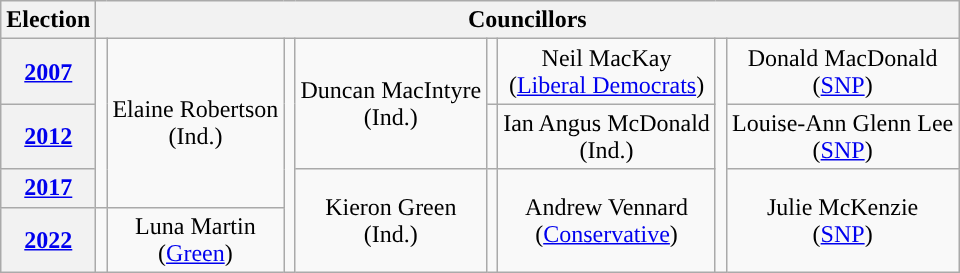<table class="wikitable" style="text-align:center">
<tr>
<th>Election</th>
<th colspan=8>Councillors</th>
</tr>
<tr>
<th><a href='#'>2007</a></th>
<td rowspan=3; style="background-color: "></td>
<td rowspan=3>Elaine Robertson<br>(Ind.)</td>
<td rowspan=4; style="background-color: "></td>
<td rowspan=2>Duncan MacIntyre<br>(Ind.)</td>
<td rowspan=1; style="background-color: "></td>
<td rowspan=1>Neil MacKay<br>(<a href='#'>Liberal Democrats</a>)</td>
<td rowspan=4; style="background-color: "></td>
<td rowspan=1>Donald MacDonald<br>(<a href='#'>SNP</a>)</td>
</tr>
<tr>
<th><a href='#'>2012</a></th>
<td rowspan=1; style="background-color: "></td>
<td rowspan=1>Ian Angus McDonald<br>(Ind.)</td>
<td rowspan=1>Louise-Ann Glenn Lee<br>(<a href='#'>SNP</a>)</td>
</tr>
<tr>
<th><a href='#'>2017</a></th>
<td rowspan=2>Kieron Green<br>(Ind.)</td>
<td rowspan=3; style="background-color: "></td>
<td rowspan=2>Andrew Vennard<br>(<a href='#'>Conservative</a>)</td>
<td rowspan=2>Julie McKenzie<br>(<a href='#'>SNP</a>)</td>
</tr>
<tr>
<th><a href='#'>2022</a></th>
<td rowspan=1; style="background-color: "></td>
<td rowspan=1>Luna Martin<br>(<a href='#'>Green</a>)</td>
</tr>
</table>
